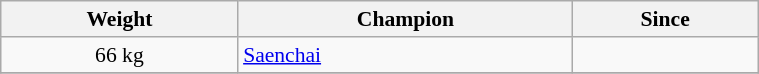<table id="Events" class="wikitable" style="width:40%; font-size:90%;">
<tr>
<th scope="col">Weight</th>
<th scope="col">Champion</th>
<th scope="col">Since</th>
</tr>
<tr>
<td align=center>66 kg</td>
<td> <a href='#'>Saenchai</a></td>
<td></td>
</tr>
<tr>
</tr>
</table>
